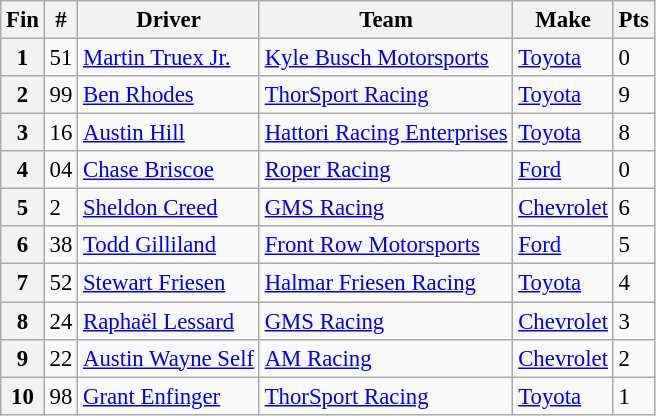<table class="wikitable" style="font-size: 95%;">
<tr>
<th>Fin</th>
<th>#</th>
<th>Driver</th>
<th>Team</th>
<th>Make</th>
<th>Pts</th>
</tr>
<tr>
<th>1</th>
<td>51</td>
<td><a href='#'>Martin Truex Jr.</a></td>
<td><a href='#'>Kyle Busch Motorsports</a></td>
<td><a href='#'>Toyota</a></td>
<td>0</td>
</tr>
<tr>
<th>2</th>
<td>99</td>
<td><a href='#'>Ben Rhodes</a></td>
<td><a href='#'>ThorSport Racing</a></td>
<td><a href='#'>Toyota</a></td>
<td>9</td>
</tr>
<tr>
<th>3</th>
<td>16</td>
<td><a href='#'>Austin Hill</a></td>
<td><a href='#'>Hattori Racing Enterprises</a></td>
<td><a href='#'>Toyota</a></td>
<td>8</td>
</tr>
<tr>
<th>4</th>
<td>04</td>
<td><a href='#'>Chase Briscoe</a></td>
<td><a href='#'>Roper Racing</a></td>
<td><a href='#'>Ford</a></td>
<td>0</td>
</tr>
<tr>
<th>5</th>
<td>2</td>
<td><a href='#'>Sheldon Creed</a></td>
<td><a href='#'>GMS Racing</a></td>
<td><a href='#'>Chevrolet</a></td>
<td>6</td>
</tr>
<tr>
<th>6</th>
<td>38</td>
<td><a href='#'>Todd Gilliland</a></td>
<td><a href='#'>Front Row Motorsports</a></td>
<td><a href='#'>Ford</a></td>
<td>5</td>
</tr>
<tr>
<th>7</th>
<td>52</td>
<td><a href='#'>Stewart Friesen</a></td>
<td><a href='#'>Halmar Friesen Racing</a></td>
<td><a href='#'>Toyota</a></td>
<td>4</td>
</tr>
<tr>
<th>8</th>
<td>24</td>
<td><a href='#'>Raphaël Lessard</a></td>
<td><a href='#'>GMS Racing</a></td>
<td><a href='#'>Chevrolet</a></td>
<td>3</td>
</tr>
<tr>
<th>9</th>
<td>22</td>
<td><a href='#'>Austin Wayne Self</a></td>
<td><a href='#'>AM Racing</a></td>
<td><a href='#'>Chevrolet</a></td>
<td>2</td>
</tr>
<tr>
<th>10</th>
<td>98</td>
<td><a href='#'>Grant Enfinger</a></td>
<td><a href='#'>ThorSport Racing</a></td>
<td><a href='#'>Toyota</a></td>
<td>1</td>
</tr>
</table>
